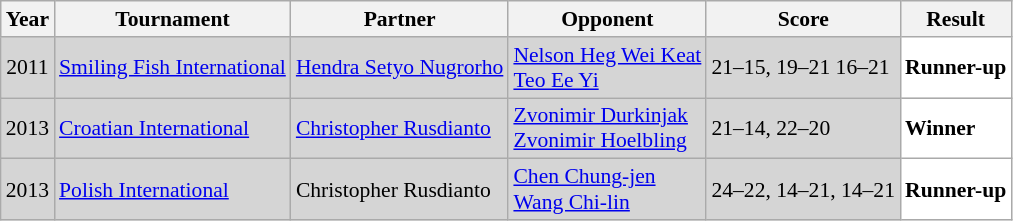<table class="sortable wikitable" style="font-size: 90%;">
<tr>
<th>Year</th>
<th>Tournament</th>
<th>Partner</th>
<th>Opponent</th>
<th>Score</th>
<th>Result</th>
</tr>
<tr style="background:#D5D5D5">
<td align="center">2011</td>
<td align="left"><a href='#'>Smiling Fish International</a></td>
<td align="left"> <a href='#'>Hendra Setyo Nugrorho</a></td>
<td align="left"> <a href='#'>Nelson Heg Wei Keat</a> <br>  <a href='#'>Teo Ee Yi</a></td>
<td align="left">21–15, 19–21 16–21</td>
<td style="text-align:left; background:white"> <strong>Runner-up</strong></td>
</tr>
<tr style="background:#D5D5D5">
<td align="center">2013</td>
<td align="left"><a href='#'>Croatian International</a></td>
<td align="left"> <a href='#'>Christopher Rusdianto</a></td>
<td align="left"> <a href='#'>Zvonimir Durkinjak</a> <br>  <a href='#'>Zvonimir Hoelbling</a></td>
<td align="left">21–14, 22–20</td>
<td style="text-align:left; background:white"> <strong>Winner</strong></td>
</tr>
<tr style="background:#D5D5D5">
<td align="center">2013</td>
<td align="left"><a href='#'>Polish International</a></td>
<td align="left"> Christopher Rusdianto</td>
<td align="left"> <a href='#'>Chen Chung-jen</a> <br>  <a href='#'>Wang Chi-lin</a></td>
<td align="left">24–22, 14–21, 14–21</td>
<td style="text-align:left; background:white"> <strong>Runner-up</strong></td>
</tr>
</table>
